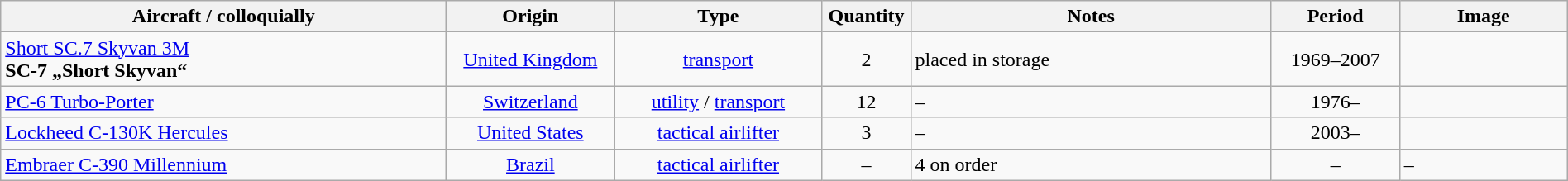<table class="wikitable" style="width:100%">
<tr>
<th style="width: 22em">Aircraft / colloquially</th>
<th style="width: 8em">Origin</th>
<th style="width: 10em">Type</th>
<th style="width: 4em">Quantity</th>
<th>Notes</th>
<th style="width: 6em">Period</th>
<th style="width: 8em">Image</th>
</tr>
<tr>
<td><a href='#'>Short SC.7 Skyvan 3M</a><br><strong>SC-7 „Short Skyvan“</strong></td>
<td style="text-align: center"><a href='#'>United Kingdom</a></td>
<td style="text-align: center"><a href='#'>transport</a></td>
<td style="text-align: center">2</td>
<td>placed in storage</td>
<td style="text-align: center">1969–2007</td>
<td></td>
</tr>
<tr>
<td><a href='#'>PC-6 Turbo-Porter</a></td>
<td style="text-align: center"><a href='#'>Switzerland</a></td>
<td style="text-align: center"><a href='#'>utility</a> / <a href='#'>transport</a></td>
<td style="text-align: center">12</td>
<td>–</td>
<td style="text-align: center">1976–</td>
<td></td>
</tr>
<tr>
<td><a href='#'>Lockheed C-130K Hercules</a></td>
<td style="text-align: center"><a href='#'>United States</a></td>
<td style="text-align: center"><a href='#'>tactical airlifter</a></td>
<td style="text-align: center">3</td>
<td>–</td>
<td style="text-align: center">2003–</td>
<td></td>
</tr>
<tr>
<td><a href='#'>Embraer C-390 Millennium</a></td>
<td style="text-align: center"><a href='#'>Brazil</a></td>
<td style="text-align: center"><a href='#'>tactical airlifter</a></td>
<td style="text-align: center">–</td>
<td>4 on order </td>
<td style="text-align: center">–</td>
<td>–</td>
</tr>
</table>
